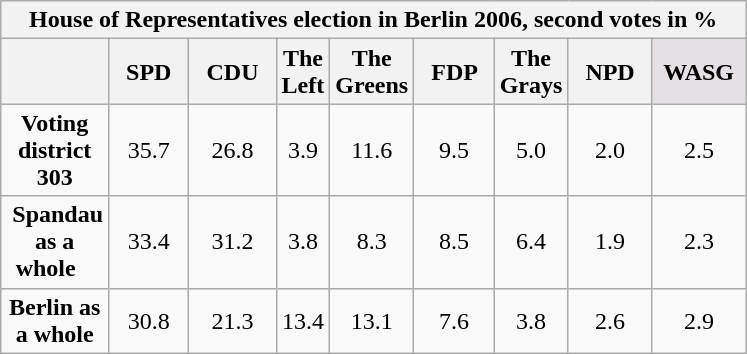<table class="wikitable" width="97,5%" style="text-align:center">
<tr>
<th colspan="9"><strong>House of Representatives election in Berlin 2006,</strong> second votes in %</th>
</tr>
<tr class="hintergrundfarbe6">
<th width="7,5%"></th>
<th width="7,5%">  SPD  </th>
<th width="7,5%">  CDU  </th>
<th width="7,5%">The Left</th>
<th width="7,5%">The Greens</th>
<th width="7,5%">  FDP  </th>
<th width="7,5%">The Grays</th>
<th width="7,5%">  NPD  </th>
<th width="7,5%" style="background:#E4E0E4"> WASG </th>
</tr>
<tr>
<td><strong>Voting district 303</strong></td>
<td>35.7</td>
<td>26.8</td>
<td>3.9</td>
<td>11.6</td>
<td>9.5</td>
<td>5.0</td>
<td>2.0</td>
<td>2.5</td>
</tr>
<tr>
<td> <strong>Spandau as a whole</strong>    </td>
<td>33.4</td>
<td>31.2</td>
<td>3.8</td>
<td>8.3</td>
<td>8.5</td>
<td>6.4</td>
<td>1.9</td>
<td>2.3</td>
</tr>
<tr>
<td><strong>Berlin as a whole</strong></td>
<td>30.8</td>
<td>21.3</td>
<td>13.4</td>
<td>13.1</td>
<td>7.6</td>
<td>3.8</td>
<td>2.6</td>
<td>2.9</td>
</tr>
</table>
